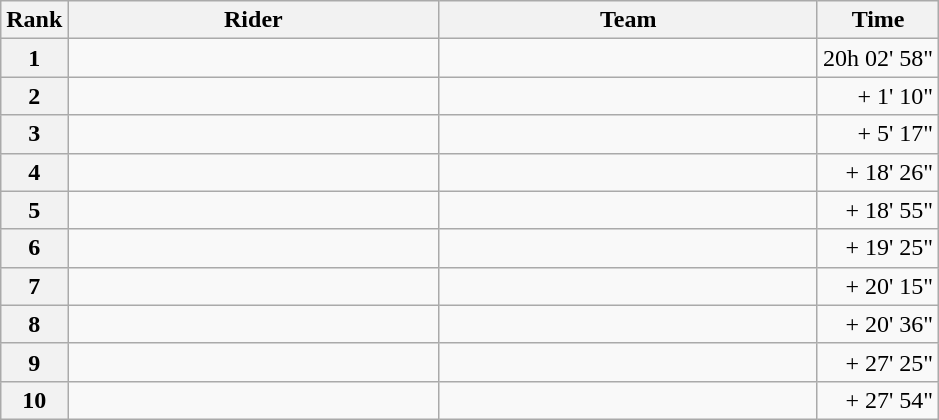<table class="wikitable" margin-bottom:0;">
<tr>
<th scope="col">Rank</th>
<th scope="col">Rider</th>
<th scope="col">Team</th>
<th scope="col">Time</th>
</tr>
<tr>
<th scope="row">1</th>
<td width=240px> </td>
<td width=245px></td>
<td align="right">20h 02' 58"</td>
</tr>
<tr>
<th scope="row">2</th>
<td></td>
<td></td>
<td align="right">+ 1' 10"</td>
</tr>
<tr>
<th scope="row">3</th>
<td></td>
<td></td>
<td align="right">+ 5' 17"</td>
</tr>
<tr>
<th scope="row">4</th>
<td></td>
<td></td>
<td align="right">+ 18' 26"</td>
</tr>
<tr>
<th scope="row">5</th>
<td></td>
<td></td>
<td align="right">+ 18' 55"</td>
</tr>
<tr>
<th scope="row">6</th>
<td></td>
<td></td>
<td align="right">+ 19' 25"</td>
</tr>
<tr>
<th scope="row">7</th>
<td></td>
<td></td>
<td align="right">+ 20' 15"</td>
</tr>
<tr>
<th scope="row">8</th>
<td></td>
<td></td>
<td align="right">+ 20' 36"</td>
</tr>
<tr>
<th scope="row">9</th>
<td></td>
<td></td>
<td align="right">+ 27' 25"</td>
</tr>
<tr>
<th scope="row">10</th>
<td></td>
<td></td>
<td align="right">+ 27' 54"</td>
</tr>
</table>
